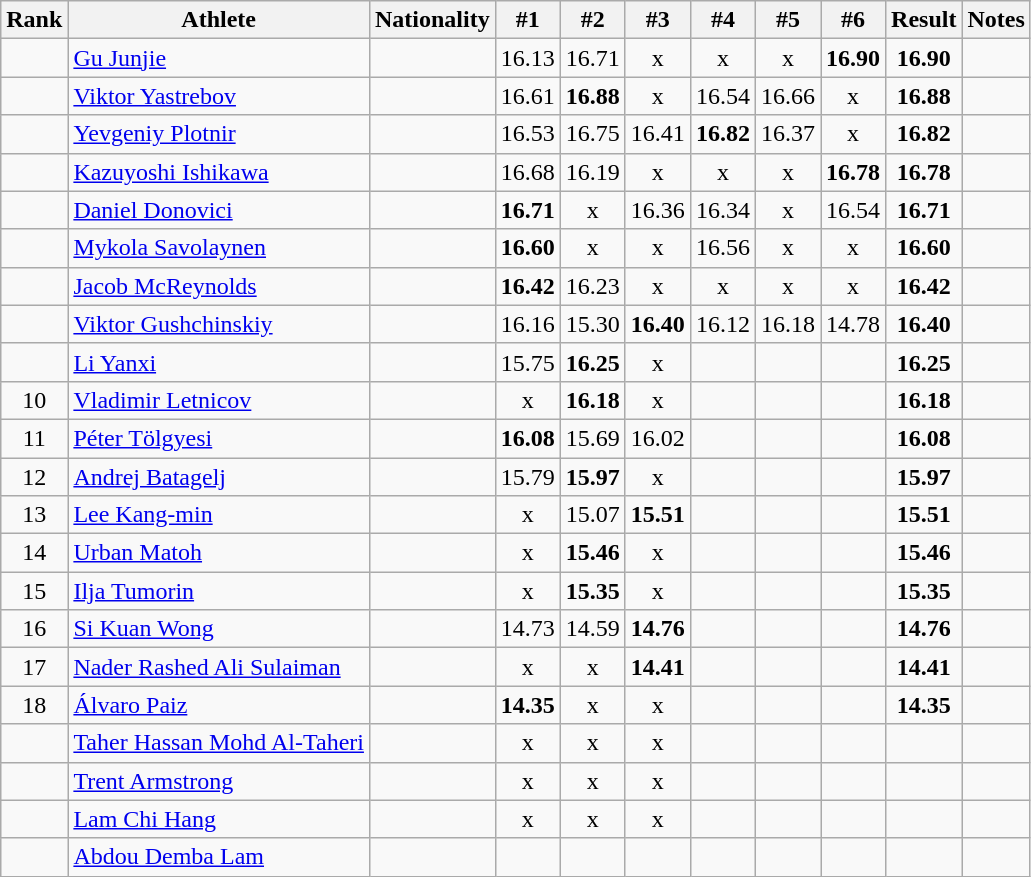<table class="wikitable sortable" style="text-align:center">
<tr>
<th>Rank</th>
<th>Athlete</th>
<th>Nationality</th>
<th>#1</th>
<th>#2</th>
<th>#3</th>
<th>#4</th>
<th>#5</th>
<th>#6</th>
<th>Result</th>
<th>Notes</th>
</tr>
<tr>
<td></td>
<td align=left><a href='#'>Gu Junjie</a></td>
<td align=left></td>
<td>16.13</td>
<td>16.71</td>
<td>x</td>
<td>x</td>
<td>x</td>
<td><strong>16.90</strong></td>
<td><strong>16.90</strong></td>
<td></td>
</tr>
<tr>
<td></td>
<td align=left><a href='#'>Viktor Yastrebov</a></td>
<td align=left></td>
<td>16.61</td>
<td><strong>16.88</strong></td>
<td>x</td>
<td>16.54</td>
<td>16.66</td>
<td>x</td>
<td><strong>16.88</strong></td>
<td></td>
</tr>
<tr>
<td></td>
<td align=left><a href='#'>Yevgeniy Plotnir</a></td>
<td align=left></td>
<td>16.53</td>
<td>16.75</td>
<td>16.41</td>
<td><strong>16.82</strong></td>
<td>16.37</td>
<td>x</td>
<td><strong>16.82</strong></td>
<td></td>
</tr>
<tr>
<td></td>
<td align=left><a href='#'>Kazuyoshi Ishikawa</a></td>
<td align=left></td>
<td>16.68</td>
<td>16.19</td>
<td>x</td>
<td>x</td>
<td>x</td>
<td><strong>16.78</strong></td>
<td><strong>16.78</strong></td>
<td></td>
</tr>
<tr>
<td></td>
<td align=left><a href='#'>Daniel Donovici</a></td>
<td align=left></td>
<td><strong>16.71</strong></td>
<td>x</td>
<td>16.36</td>
<td>16.34</td>
<td>x</td>
<td>16.54</td>
<td><strong>16.71</strong></td>
<td></td>
</tr>
<tr>
<td></td>
<td align=left><a href='#'>Mykola Savolaynen</a></td>
<td align=left></td>
<td><strong>16.60</strong></td>
<td>x</td>
<td>x</td>
<td>16.56</td>
<td>x</td>
<td>x</td>
<td><strong>16.60</strong></td>
<td></td>
</tr>
<tr>
<td></td>
<td align=left><a href='#'>Jacob McReynolds</a></td>
<td align=left></td>
<td><strong>16.42</strong></td>
<td>16.23</td>
<td>x</td>
<td>x</td>
<td>x</td>
<td>x</td>
<td><strong>16.42</strong></td>
<td></td>
</tr>
<tr>
<td></td>
<td align=left><a href='#'>Viktor Gushchinskiy</a></td>
<td align=left></td>
<td>16.16</td>
<td>15.30</td>
<td><strong>16.40</strong></td>
<td>16.12</td>
<td>16.18</td>
<td>14.78</td>
<td><strong>16.40</strong></td>
<td></td>
</tr>
<tr>
<td></td>
<td align=left><a href='#'>Li Yanxi</a></td>
<td align=left></td>
<td>15.75</td>
<td><strong>16.25</strong></td>
<td>x</td>
<td></td>
<td></td>
<td></td>
<td><strong>16.25</strong></td>
<td></td>
</tr>
<tr>
<td>10</td>
<td align=left><a href='#'>Vladimir Letnicov</a></td>
<td align=left></td>
<td>x</td>
<td><strong>16.18</strong></td>
<td>x</td>
<td></td>
<td></td>
<td></td>
<td><strong>16.18</strong></td>
<td></td>
</tr>
<tr>
<td>11</td>
<td align=left><a href='#'>Péter Tölgyesi</a></td>
<td align=left></td>
<td><strong>16.08</strong></td>
<td>15.69</td>
<td>16.02</td>
<td></td>
<td></td>
<td></td>
<td><strong>16.08</strong></td>
<td></td>
</tr>
<tr>
<td>12</td>
<td align=left><a href='#'>Andrej Batagelj</a></td>
<td align=left></td>
<td>15.79</td>
<td><strong>15.97</strong></td>
<td>x</td>
<td></td>
<td></td>
<td></td>
<td><strong>15.97</strong></td>
<td></td>
</tr>
<tr>
<td>13</td>
<td align=left><a href='#'>Lee Kang-min</a></td>
<td align=left></td>
<td>x</td>
<td>15.07</td>
<td><strong>15.51</strong></td>
<td></td>
<td></td>
<td></td>
<td><strong>15.51</strong></td>
<td></td>
</tr>
<tr>
<td>14</td>
<td align=left><a href='#'>Urban Matoh</a></td>
<td align=left></td>
<td>x</td>
<td><strong>15.46</strong></td>
<td>x</td>
<td></td>
<td></td>
<td></td>
<td><strong>15.46</strong></td>
<td></td>
</tr>
<tr>
<td>15</td>
<td align=left><a href='#'>Ilja Tumorin</a></td>
<td align=left></td>
<td>x</td>
<td><strong>15.35</strong></td>
<td>x</td>
<td></td>
<td></td>
<td></td>
<td><strong>15.35</strong></td>
<td></td>
</tr>
<tr>
<td>16</td>
<td align=left><a href='#'>Si Kuan Wong</a></td>
<td align=left></td>
<td>14.73</td>
<td>14.59</td>
<td><strong>14.76</strong></td>
<td></td>
<td></td>
<td></td>
<td><strong>14.76</strong></td>
<td></td>
</tr>
<tr>
<td>17</td>
<td align=left><a href='#'>Nader Rashed Ali Sulaiman</a></td>
<td align=left></td>
<td>x</td>
<td>x</td>
<td><strong>14.41</strong></td>
<td></td>
<td></td>
<td></td>
<td><strong>14.41</strong></td>
<td></td>
</tr>
<tr>
<td>18</td>
<td align=left><a href='#'>Álvaro Paiz</a></td>
<td align=left></td>
<td><strong>14.35</strong></td>
<td>x</td>
<td>x</td>
<td></td>
<td></td>
<td></td>
<td><strong>14.35</strong></td>
<td></td>
</tr>
<tr>
<td></td>
<td align=left><a href='#'>Taher Hassan Mohd Al-Taheri</a></td>
<td align=left></td>
<td>x</td>
<td>x</td>
<td>x</td>
<td></td>
<td></td>
<td></td>
<td><strong></strong></td>
<td></td>
</tr>
<tr>
<td></td>
<td align=left><a href='#'>Trent Armstrong</a></td>
<td align=left></td>
<td>x</td>
<td>x</td>
<td>x</td>
<td></td>
<td></td>
<td></td>
<td><strong></strong></td>
<td></td>
</tr>
<tr>
<td></td>
<td align=left><a href='#'>Lam Chi Hang</a></td>
<td align=left></td>
<td>x</td>
<td>x</td>
<td>x</td>
<td></td>
<td></td>
<td></td>
<td><strong></strong></td>
<td></td>
</tr>
<tr>
<td></td>
<td align=left><a href='#'>Abdou Demba Lam</a></td>
<td align=left></td>
<td></td>
<td></td>
<td></td>
<td></td>
<td></td>
<td></td>
<td><strong></strong></td>
<td></td>
</tr>
</table>
